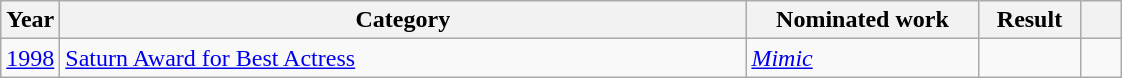<table class="wikitable">
<tr>
<th>Year</th>
<th width="450">Category</th>
<th width="148">Nominated work</th>
<th width="60">Result</th>
<th width="20" class="unsortable"></th>
</tr>
<tr>
<td><a href='#'>1998</a></td>
<td><a href='#'>Saturn Award for Best Actress</a></td>
<td><em><a href='#'>Mimic</a></em></td>
<td></td>
<td></td>
</tr>
</table>
